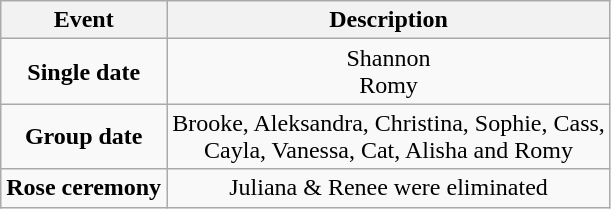<table class="wikitable sortable" style="text-align:center;">
<tr>
<th>Event</th>
<th>Description</th>
</tr>
<tr>
<td><strong>Single date</strong></td>
<td>Shannon<br>Romy</td>
</tr>
<tr>
<td><strong>Group date</strong></td>
<td>Brooke, Aleksandra, Christina, Sophie, Cass,<br>Cayla, Vanessa, Cat, Alisha and Romy</td>
</tr>
<tr>
<td><strong>Rose ceremony</strong></td>
<td>Juliana & Renee were eliminated</td>
</tr>
</table>
